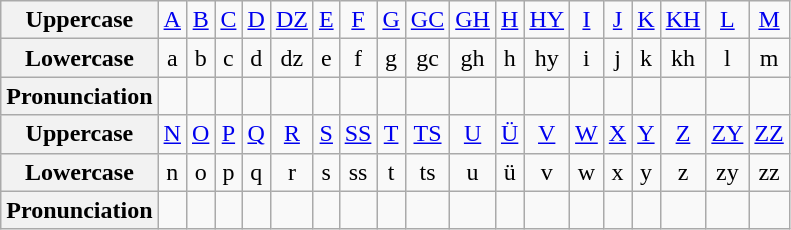<table class="wikitable" style="text-align: center;">
<tr>
<th>Uppercase</th>
<td><a href='#'>A</a></td>
<td><a href='#'>B</a></td>
<td><a href='#'>C</a></td>
<td><a href='#'>D</a></td>
<td><a href='#'>DZ</a></td>
<td><a href='#'>E</a></td>
<td><a href='#'>F</a></td>
<td><a href='#'>G</a></td>
<td><a href='#'>GC</a></td>
<td><a href='#'>GH</a></td>
<td><a href='#'>H</a></td>
<td><a href='#'>HY</a></td>
<td><a href='#'>I</a></td>
<td><a href='#'>J</a></td>
<td><a href='#'>K</a></td>
<td><a href='#'>KH</a></td>
<td><a href='#'>L</a></td>
<td><a href='#'>M</a></td>
</tr>
<tr>
<th>Lowercase</th>
<td>a</td>
<td>b</td>
<td>c</td>
<td>d</td>
<td>dz</td>
<td>e</td>
<td>f</td>
<td>g</td>
<td>gc</td>
<td>gh</td>
<td>h</td>
<td>hy</td>
<td>i</td>
<td>j</td>
<td>k</td>
<td>kh</td>
<td>l</td>
<td>m</td>
</tr>
<tr>
<th>Pronunciation</th>
<td></td>
<td></td>
<td></td>
<td></td>
<td></td>
<td></td>
<td></td>
<td></td>
<td></td>
<td></td>
<td></td>
<td></td>
<td></td>
<td></td>
<td></td>
<td></td>
<td></td>
<td></td>
</tr>
<tr>
<th>Uppercase</th>
<td><a href='#'>N</a></td>
<td><a href='#'>O</a></td>
<td><a href='#'>P</a></td>
<td><a href='#'>Q</a></td>
<td><a href='#'>R</a></td>
<td><a href='#'>S</a></td>
<td><a href='#'>SS</a></td>
<td><a href='#'>T</a></td>
<td><a href='#'>TS</a></td>
<td><a href='#'>U</a></td>
<td><a href='#'>Ü</a></td>
<td><a href='#'>V</a></td>
<td><a href='#'>W</a></td>
<td><a href='#'>X</a></td>
<td><a href='#'>Y</a></td>
<td><a href='#'>Z</a></td>
<td><a href='#'>ZY</a></td>
<td><a href='#'>ZZ</a></td>
</tr>
<tr>
<th>Lowercase</th>
<td>n</td>
<td>o</td>
<td>p</td>
<td>q</td>
<td>r</td>
<td>s</td>
<td>ss</td>
<td>t</td>
<td>ts</td>
<td>u</td>
<td>ü</td>
<td>v</td>
<td>w</td>
<td>x</td>
<td>y</td>
<td>z</td>
<td>zy</td>
<td>zz</td>
</tr>
<tr>
<th>Pronunciation</th>
<td></td>
<td></td>
<td></td>
<td></td>
<td></td>
<td></td>
<td></td>
<td></td>
<td></td>
<td></td>
<td></td>
<td></td>
<td></td>
<td></td>
<td></td>
<td></td>
<td></td>
<td></td>
</tr>
</table>
